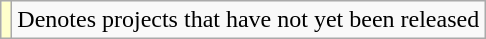<table class="wikitable">
<tr>
<td style="background:#FFFFCC;"></td>
<td>Denotes projects that have not yet been released</td>
</tr>
</table>
